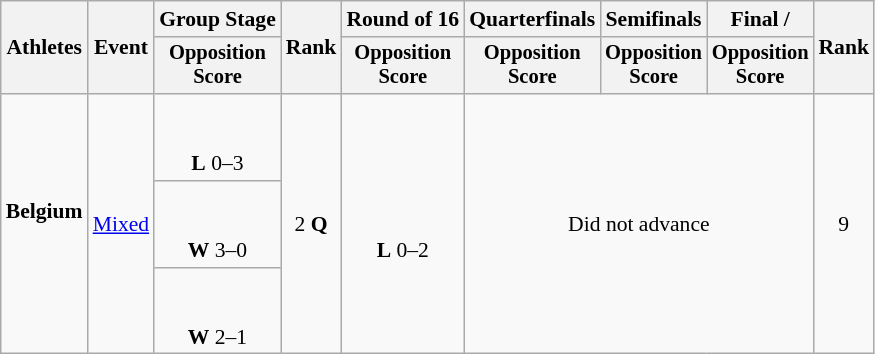<table class=wikitable style="font-size:90%">
<tr>
<th rowspan="2">Athletes</th>
<th rowspan="2">Event</th>
<th>Group Stage</th>
<th rowspan="2">Rank</th>
<th>Round of 16</th>
<th>Quarterfinals</th>
<th>Semifinals</th>
<th>Final / </th>
<th rowspan=2>Rank</th>
</tr>
<tr style="font-size:95%">
<th>Opposition<br>Score</th>
<th>Opposition<br>Score</th>
<th>Opposition<br>Score</th>
<th>Opposition<br>Score</th>
<th>Opposition<br>Score</th>
</tr>
<tr align=center>
<td align=left rowspan=3><strong>Belgium</strong><br><br></td>
<td align=left rowspan=3><a href='#'>Mixed</a></td>
<td><br><br><strong>L</strong> 0–3</td>
<td rowspan=3>2 <strong>Q</strong></td>
<td rowspan=3><br><br><strong>L</strong> 0–2</td>
<td rowspan=3 colspan=3>Did not advance</td>
<td rowspan=3>9</td>
</tr>
<tr align=center>
<td><br><br><strong>W</strong> 3–0</td>
</tr>
<tr align=center>
<td><br><br><strong>W</strong> 2–1</td>
</tr>
</table>
